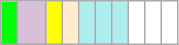<table border="1px" style="border-collapse:collapse; border-color:#aaa; margin-bottom:0.5em;" cellpadding=5 cellspacing=0>
<tr>
<td style="background:#00ff00"><strong></strong></td>
<td style="background:#D8BFD8">  </td>
<td style="background:yellow"></td>
<td style="background:#ffebcd"></td>
<td style="background:#afeeee"></td>
<td style="background:#afeeee"></td>
<td style="background:#afeeee"></td>
<td></td>
<td></td>
<td></td>
</tr>
</table>
